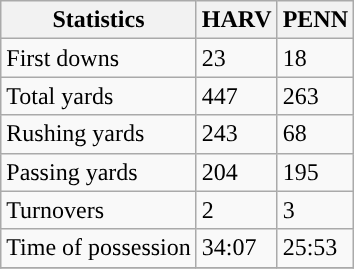<table class="wikitable">
<tr>
<th>Statistics</th>
<th>HARV</th>
<th>PENN</th>
</tr>
<tr>
<td>First downs</td>
<td>23</td>
<td>18</td>
</tr>
<tr>
<td>Total yards</td>
<td>447</td>
<td>263</td>
</tr>
<tr>
<td>Rushing yards</td>
<td>243</td>
<td>68</td>
</tr>
<tr>
<td>Passing yards</td>
<td>204</td>
<td>195</td>
</tr>
<tr>
<td>Turnovers</td>
<td>2</td>
<td>3</td>
</tr>
<tr>
<td>Time of possession</td>
<td>34:07</td>
<td>25:53</td>
</tr>
<tr>
</tr>
</table>
